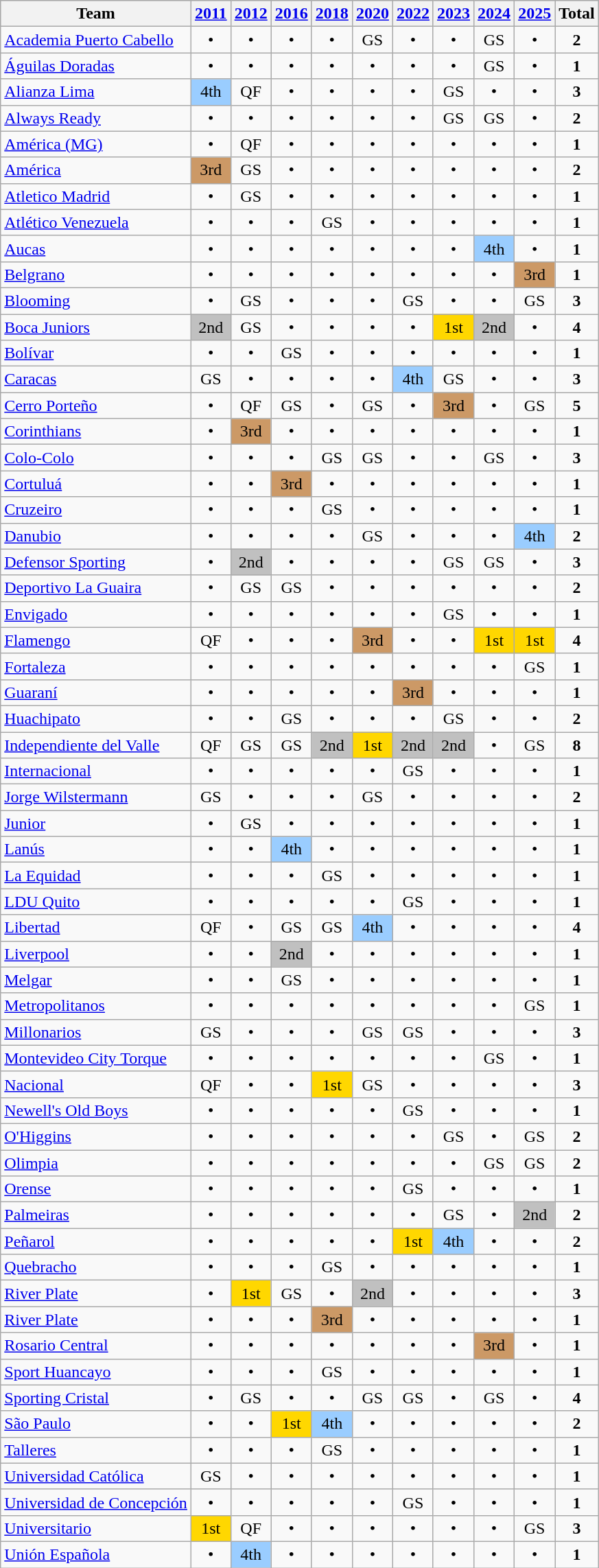<table class="wikitable">
<tr style="background:#cccccc;" align=center>
<th>Team</th>
<th><a href='#'>2011</a><br></th>
<th><a href='#'>2012</a><br></th>
<th><a href='#'>2016</a><br></th>
<th><a href='#'>2018</a><br></th>
<th><a href='#'>2020</a><br></th>
<th><a href='#'>2022</a><br></th>
<th><a href='#'>2023</a><br></th>
<th><a href='#'>2024</a><br></th>
<th><a href='#'>2025</a><br></th>
<th>Total</th>
</tr>
<tr align=center>
<td align=left> <a href='#'>Academia Puerto Cabello</a></td>
<td>•</td>
<td>•</td>
<td>•</td>
<td>•</td>
<td>GS</td>
<td>•</td>
<td>•</td>
<td>GS</td>
<td>•</td>
<td><strong>2</strong></td>
</tr>
<tr align=center>
<td align=left> <a href='#'>Águilas Doradas</a></td>
<td>•</td>
<td>•</td>
<td>•</td>
<td>•</td>
<td>•</td>
<td>•</td>
<td>•</td>
<td>GS</td>
<td>•</td>
<td><strong>1</strong></td>
</tr>
<tr align=center>
<td align=left> <a href='#'>Alianza Lima</a></td>
<td bgcolor=#9acdff>4th</td>
<td>QF</td>
<td>•</td>
<td>•</td>
<td>•</td>
<td>•</td>
<td>GS</td>
<td>•</td>
<td>•</td>
<td><strong>3</strong></td>
</tr>
<tr align=center>
<td align=left> <a href='#'>Always Ready</a></td>
<td>•</td>
<td>•</td>
<td>•</td>
<td>•</td>
<td>•</td>
<td>•</td>
<td>GS</td>
<td>GS</td>
<td>•</td>
<td><strong>2</strong></td>
</tr>
<tr align=center>
<td align=left> <a href='#'>América (MG)</a></td>
<td>•</td>
<td>QF</td>
<td>•</td>
<td>•</td>
<td>•</td>
<td>•</td>
<td>•</td>
<td>•</td>
<td>•</td>
<td><strong>1</strong></td>
</tr>
<tr align=center>
<td align=left> <a href='#'>América</a></td>
<td bgcolor=#cc9966>3rd</td>
<td>GS</td>
<td>•</td>
<td>•</td>
<td>•</td>
<td>•</td>
<td>•</td>
<td>•</td>
<td>•</td>
<td><strong>2</strong></td>
</tr>
<tr align=center>
<td align=left> <a href='#'>Atletico Madrid</a></td>
<td>•</td>
<td>GS</td>
<td>•</td>
<td>•</td>
<td>•</td>
<td>•</td>
<td>•</td>
<td>•</td>
<td>•</td>
<td><strong>1</strong></td>
</tr>
<tr align=center>
<td align=left> <a href='#'>Atlético Venezuela</a></td>
<td>•</td>
<td>•</td>
<td>•</td>
<td>GS</td>
<td>•</td>
<td>•</td>
<td>•</td>
<td>•</td>
<td>•</td>
<td><strong>1</strong></td>
</tr>
<tr align=center>
<td align=left> <a href='#'>Aucas</a></td>
<td>•</td>
<td>•</td>
<td>•</td>
<td>•</td>
<td>•</td>
<td>•</td>
<td>•</td>
<td bgcolor=#9acdff>4th</td>
<td>•</td>
<td><strong>1</strong></td>
</tr>
<tr align=center>
<td align=left> <a href='#'>Belgrano</a></td>
<td>•</td>
<td>•</td>
<td>•</td>
<td>•</td>
<td>•</td>
<td>•</td>
<td>•</td>
<td>•</td>
<td bgcolor=#cc9966>3rd</td>
<td><strong>1</strong></td>
</tr>
<tr align=center>
<td align=left> <a href='#'>Blooming</a></td>
<td>•</td>
<td>GS</td>
<td>•</td>
<td>•</td>
<td>•</td>
<td>GS</td>
<td>•</td>
<td>•</td>
<td>GS</td>
<td><strong>3</strong></td>
</tr>
<tr align=center>
<td align=left> <a href='#'>Boca Juniors</a></td>
<td bgcolor=silver>2nd</td>
<td>GS</td>
<td>•</td>
<td>•</td>
<td>•</td>
<td>•</td>
<td bgcolor=gold>1st</td>
<td bgcolor=silver>2nd</td>
<td>•</td>
<td><strong>4</strong></td>
</tr>
<tr align=center>
<td align=left> <a href='#'>Bolívar</a></td>
<td>•</td>
<td>•</td>
<td>GS</td>
<td>•</td>
<td>•</td>
<td>•</td>
<td>•</td>
<td>•</td>
<td>•</td>
<td><strong>1</strong></td>
</tr>
<tr align=center>
<td align=left> <a href='#'>Caracas</a></td>
<td>GS</td>
<td>•</td>
<td>•</td>
<td>•</td>
<td>•</td>
<td bgcolor=#9acdff>4th</td>
<td>GS</td>
<td>•</td>
<td>•</td>
<td><strong>3</strong></td>
</tr>
<tr align=center>
<td align=left> <a href='#'>Cerro Porteño</a></td>
<td>•</td>
<td>QF</td>
<td>GS</td>
<td>•</td>
<td>GS</td>
<td>•</td>
<td bgcolor=#cc9966>3rd</td>
<td>•</td>
<td>GS</td>
<td><strong>5</strong></td>
</tr>
<tr align=center>
<td align=left> <a href='#'>Corinthians</a></td>
<td>•</td>
<td bgcolor=#cc9966>3rd</td>
<td>•</td>
<td>•</td>
<td>•</td>
<td>•</td>
<td>•</td>
<td>•</td>
<td>•</td>
<td><strong>1</strong></td>
</tr>
<tr align=center>
<td align=left> <a href='#'>Colo-Colo</a></td>
<td>•</td>
<td>•</td>
<td>•</td>
<td>GS</td>
<td>GS</td>
<td>•</td>
<td>•</td>
<td>GS</td>
<td>•</td>
<td><strong>3</strong></td>
</tr>
<tr align=center>
<td align=left> <a href='#'>Cortuluá</a></td>
<td>•</td>
<td>•</td>
<td bgcolor=#cc9966>3rd</td>
<td>•</td>
<td>•</td>
<td>•</td>
<td>•</td>
<td>•</td>
<td>•</td>
<td><strong>1</strong></td>
</tr>
<tr align=center>
<td align=left> <a href='#'>Cruzeiro</a></td>
<td>•</td>
<td>•</td>
<td>•</td>
<td>GS</td>
<td>•</td>
<td>•</td>
<td>•</td>
<td>•</td>
<td>•</td>
<td><strong>1</strong></td>
</tr>
<tr align=center>
<td align=left> <a href='#'>Danubio</a></td>
<td>•</td>
<td>•</td>
<td>•</td>
<td>•</td>
<td>GS</td>
<td>•</td>
<td>•</td>
<td>•</td>
<td bgcolor=#9acdff>4th</td>
<td><strong>2</strong></td>
</tr>
<tr align=center>
<td align=left> <a href='#'>Defensor Sporting</a></td>
<td>•</td>
<td bgcolor=silver>2nd</td>
<td>•</td>
<td>•</td>
<td>•</td>
<td>•</td>
<td>GS</td>
<td>GS</td>
<td>•</td>
<td><strong>3</strong></td>
</tr>
<tr align=center>
<td align=left> <a href='#'>Deportivo La Guaira</a></td>
<td>•</td>
<td>GS</td>
<td>GS</td>
<td>•</td>
<td>•</td>
<td>•</td>
<td>•</td>
<td>•</td>
<td>•</td>
<td><strong>2</strong></td>
</tr>
<tr align=center>
<td align=left> <a href='#'>Envigado</a></td>
<td>•</td>
<td>•</td>
<td>•</td>
<td>•</td>
<td>•</td>
<td>•</td>
<td>GS</td>
<td>•</td>
<td>•</td>
<td><strong>1</strong></td>
</tr>
<tr align=center>
<td align=left> <a href='#'>Flamengo</a></td>
<td>QF</td>
<td>•</td>
<td>•</td>
<td>•</td>
<td bgcolor=#cc9966>3rd</td>
<td>•</td>
<td>•</td>
<td bgcolor=gold>1st</td>
<td bgcolor=gold>1st</td>
<td><strong>4</strong></td>
</tr>
<tr align=center>
<td align=left> <a href='#'>Fortaleza</a></td>
<td>•</td>
<td>•</td>
<td>•</td>
<td>•</td>
<td>•</td>
<td>•</td>
<td>•</td>
<td>•</td>
<td>GS</td>
<td><strong>1</strong></td>
</tr>
<tr align=center>
<td align=left> <a href='#'>Guaraní</a></td>
<td>•</td>
<td>•</td>
<td>•</td>
<td>•</td>
<td>•</td>
<td bgcolor=#cc9966>3rd</td>
<td>•</td>
<td>•</td>
<td>•</td>
<td><strong>1</strong></td>
</tr>
<tr align=center>
<td align=left> <a href='#'>Huachipato</a></td>
<td>•</td>
<td>•</td>
<td>GS</td>
<td>•</td>
<td>•</td>
<td>•</td>
<td>GS</td>
<td>•</td>
<td>•</td>
<td><strong>2</strong></td>
</tr>
<tr align=center>
<td align=left> <a href='#'>Independiente del Valle</a></td>
<td>QF</td>
<td>GS</td>
<td>GS</td>
<td bgcolor=silver>2nd</td>
<td bgcolor=gold>1st</td>
<td bgcolor=silver>2nd</td>
<td bgcolor=silver>2nd</td>
<td>•</td>
<td>GS</td>
<td><strong>8</strong></td>
</tr>
<tr align=center>
<td align=left> <a href='#'>Internacional</a></td>
<td>•</td>
<td>•</td>
<td>•</td>
<td>•</td>
<td>•</td>
<td>GS</td>
<td>•</td>
<td>•</td>
<td>•</td>
<td><strong>1</strong></td>
</tr>
<tr align=center>
<td align=left> <a href='#'>Jorge Wilstermann</a></td>
<td>GS</td>
<td>•</td>
<td>•</td>
<td>•</td>
<td>GS</td>
<td>•</td>
<td>•</td>
<td>•</td>
<td>•</td>
<td><strong>2</strong></td>
</tr>
<tr align=center>
<td align=left> <a href='#'>Junior</a></td>
<td>•</td>
<td>GS</td>
<td>•</td>
<td>•</td>
<td>•</td>
<td>•</td>
<td>•</td>
<td>•</td>
<td>•</td>
<td><strong>1</strong></td>
</tr>
<tr align=center>
<td align=left> <a href='#'>Lanús</a></td>
<td>•</td>
<td>•</td>
<td bgcolor=#9acdff>4th</td>
<td>•</td>
<td>•</td>
<td>•</td>
<td>•</td>
<td>•</td>
<td>•</td>
<td><strong>1</strong></td>
</tr>
<tr align=center>
<td align=left> <a href='#'>La Equidad</a></td>
<td>•</td>
<td>•</td>
<td>•</td>
<td>GS</td>
<td>•</td>
<td>•</td>
<td>•</td>
<td>•</td>
<td>•</td>
<td><strong>1</strong></td>
</tr>
<tr align=center>
<td align=left> <a href='#'>LDU Quito</a></td>
<td>•</td>
<td>•</td>
<td>•</td>
<td>•</td>
<td>•</td>
<td>GS</td>
<td>•</td>
<td>•</td>
<td>•</td>
<td><strong>1</strong></td>
</tr>
<tr align=center>
<td align=left> <a href='#'>Libertad</a></td>
<td>QF</td>
<td>•</td>
<td>GS</td>
<td>GS</td>
<td bgcolor=#9acdff>4th</td>
<td>•</td>
<td>•</td>
<td>•</td>
<td>•</td>
<td><strong>4</strong></td>
</tr>
<tr align=center>
<td align=left> <a href='#'>Liverpool</a></td>
<td>•</td>
<td>•</td>
<td bgcolor=silver>2nd</td>
<td>•</td>
<td>•</td>
<td>•</td>
<td>•</td>
<td>•</td>
<td>•</td>
<td><strong>1</strong></td>
</tr>
<tr align=center>
<td align=left> <a href='#'>Melgar</a></td>
<td>•</td>
<td>•</td>
<td>GS</td>
<td>•</td>
<td>•</td>
<td>•</td>
<td>•</td>
<td>•</td>
<td>•</td>
<td><strong>1</strong></td>
</tr>
<tr align=center>
<td align=left> <a href='#'>Metropolitanos</a></td>
<td>•</td>
<td>•</td>
<td>•</td>
<td>•</td>
<td>•</td>
<td>•</td>
<td>•</td>
<td>•</td>
<td>GS</td>
<td><strong>1</strong></td>
</tr>
<tr align=center>
<td align=left> <a href='#'>Millonarios</a></td>
<td>GS</td>
<td>•</td>
<td>•</td>
<td>•</td>
<td>GS</td>
<td>GS</td>
<td>•</td>
<td>•</td>
<td>•</td>
<td><strong>3</strong></td>
</tr>
<tr align=center>
<td align=left> <a href='#'>Montevideo City Torque</a></td>
<td>•</td>
<td>•</td>
<td>•</td>
<td>•</td>
<td>•</td>
<td>•</td>
<td>•</td>
<td>GS</td>
<td>•</td>
<td><strong>1</strong></td>
</tr>
<tr align=center>
<td align=left> <a href='#'>Nacional</a></td>
<td>QF</td>
<td>•</td>
<td>•</td>
<td bgcolor=gold>1st</td>
<td>GS</td>
<td>•</td>
<td>•</td>
<td>•</td>
<td>•</td>
<td><strong>3</strong></td>
</tr>
<tr align=center>
<td align=left> <a href='#'>Newell's Old Boys</a></td>
<td>•</td>
<td>•</td>
<td>•</td>
<td>•</td>
<td>•</td>
<td>GS</td>
<td>•</td>
<td>•</td>
<td>•</td>
<td><strong>1</strong></td>
</tr>
<tr align=center>
<td align=left> <a href='#'>O'Higgins</a></td>
<td>•</td>
<td>•</td>
<td>•</td>
<td>•</td>
<td>•</td>
<td>•</td>
<td>GS</td>
<td>•</td>
<td>GS</td>
<td><strong>2</strong></td>
</tr>
<tr align=center>
<td align=left> <a href='#'>Olimpia</a></td>
<td>•</td>
<td>•</td>
<td>•</td>
<td>•</td>
<td>•</td>
<td>•</td>
<td>•</td>
<td>GS</td>
<td>GS</td>
<td><strong>2</strong></td>
</tr>
<tr align=center>
<td align=left> <a href='#'>Orense</a></td>
<td>•</td>
<td>•</td>
<td>•</td>
<td>•</td>
<td>•</td>
<td>GS</td>
<td>•</td>
<td>•</td>
<td>•</td>
<td><strong>1</strong></td>
</tr>
<tr align=center>
<td align=left> <a href='#'>Palmeiras</a></td>
<td>•</td>
<td>•</td>
<td>•</td>
<td>•</td>
<td>•</td>
<td>•</td>
<td>GS</td>
<td>•</td>
<td bgcolor=silver>2nd</td>
<td><strong>2</strong></td>
</tr>
<tr align=center>
<td align=left> <a href='#'>Peñarol</a></td>
<td>•</td>
<td>•</td>
<td>•</td>
<td>•</td>
<td>•</td>
<td bgcolor=gold>1st</td>
<td bgcolor=#9acdff>4th</td>
<td>•</td>
<td>•</td>
<td><strong>2</strong></td>
</tr>
<tr align=center>
<td align=left> <a href='#'>Quebracho</a></td>
<td>•</td>
<td>•</td>
<td>•</td>
<td>GS</td>
<td>•</td>
<td>•</td>
<td>•</td>
<td>•</td>
<td>•</td>
<td><strong>1</strong></td>
</tr>
<tr align=center>
<td align=left> <a href='#'>River Plate</a></td>
<td>•</td>
<td bgcolor=gold>1st</td>
<td>GS</td>
<td>•</td>
<td bgcolor=silver>2nd</td>
<td>•</td>
<td>•</td>
<td>•</td>
<td>•</td>
<td><strong>3</strong></td>
</tr>
<tr align=center>
<td align=left> <a href='#'>River Plate</a></td>
<td>•</td>
<td>•</td>
<td>•</td>
<td bgcolor=#cc9966>3rd</td>
<td>•</td>
<td>•</td>
<td>•</td>
<td>•</td>
<td>•</td>
<td><strong>1</strong></td>
</tr>
<tr align=center>
<td align=left> <a href='#'>Rosario Central</a></td>
<td>•</td>
<td>•</td>
<td>•</td>
<td>•</td>
<td>•</td>
<td>•</td>
<td>•</td>
<td bgcolor=#cc9966>3rd</td>
<td>•</td>
<td><strong>1</strong></td>
</tr>
<tr align=center>
<td align=left> <a href='#'>Sport Huancayo</a></td>
<td>•</td>
<td>•</td>
<td>•</td>
<td>GS</td>
<td>•</td>
<td>•</td>
<td>•</td>
<td>•</td>
<td>•</td>
<td><strong>1</strong></td>
</tr>
<tr align=center>
<td align=left> <a href='#'>Sporting Cristal</a></td>
<td>•</td>
<td>GS</td>
<td>•</td>
<td>•</td>
<td>GS</td>
<td>GS</td>
<td>•</td>
<td>GS</td>
<td>•</td>
<td><strong>4</strong></td>
</tr>
<tr align=center>
<td align=left> <a href='#'>São Paulo</a></td>
<td>•</td>
<td>•</td>
<td bgcolor=gold>1st</td>
<td bgcolor=#9acdff>4th</td>
<td>•</td>
<td>•</td>
<td>•</td>
<td>•</td>
<td>•</td>
<td><strong>2</strong></td>
</tr>
<tr align=center>
<td align=left> <a href='#'>Talleres</a></td>
<td>•</td>
<td>•</td>
<td>•</td>
<td>GS</td>
<td>•</td>
<td>•</td>
<td>•</td>
<td>•</td>
<td>•</td>
<td><strong>1</strong></td>
</tr>
<tr align=center>
<td align=left> <a href='#'>Universidad Católica</a></td>
<td>GS</td>
<td>•</td>
<td>•</td>
<td>•</td>
<td>•</td>
<td>•</td>
<td>•</td>
<td>•</td>
<td>•</td>
<td><strong>1</strong></td>
</tr>
<tr align=center>
<td align=left> <a href='#'>Universidad de Concepción</a></td>
<td>•</td>
<td>•</td>
<td>•</td>
<td>•</td>
<td>•</td>
<td>GS</td>
<td>•</td>
<td>•</td>
<td>•</td>
<td><strong>1</strong></td>
</tr>
<tr align=center>
<td align=left> <a href='#'>Universitario</a></td>
<td bgcolor=gold>1st</td>
<td>QF</td>
<td>•</td>
<td>•</td>
<td>•</td>
<td>•</td>
<td>•</td>
<td>•</td>
<td>GS</td>
<td><strong>3</strong></td>
</tr>
<tr align=center>
<td align=left> <a href='#'>Unión Española</a></td>
<td>•</td>
<td bgcolor=#9acdff>4th</td>
<td>•</td>
<td>•</td>
<td>•</td>
<td>•</td>
<td>•</td>
<td>•</td>
<td>•</td>
<td><strong>1</strong></td>
</tr>
</table>
